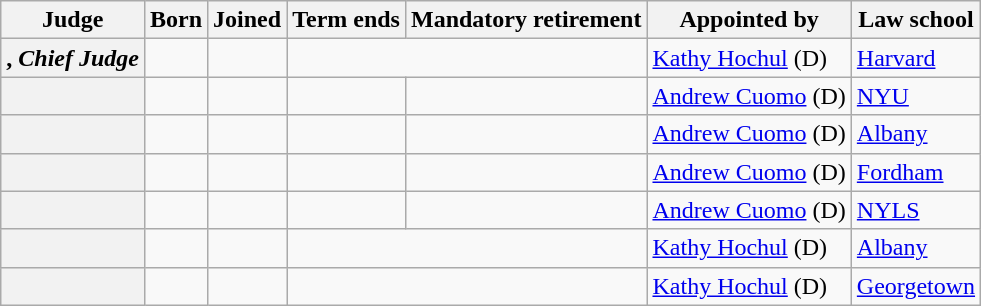<table class="wikitable sortable">
<tr>
<th scope=col>Judge</th>
<th scope=col>Born</th>
<th scope=col>Joined</th>
<th scope=col>Term ends</th>
<th scope=col>Mandatory retirement</th>
<th scope=col>Appointed by</th>
<th scope=col>Law school</th>
</tr>
<tr>
<th scope=row>, <em>Chief Judge</em></th>
<td></td>
<td></td>
<td colspan=2></td>
<td><a href='#'>Kathy Hochul</a> (D)</td>
<td><a href='#'>Harvard</a></td>
</tr>
<tr>
<th scope=row></th>
<td></td>
<td></td>
<td></td>
<td></td>
<td><a href='#'>Andrew Cuomo</a> (D)</td>
<td><a href='#'>NYU</a></td>
</tr>
<tr>
<th scope=row></th>
<td></td>
<td></td>
<td></td>
<td></td>
<td><a href='#'>Andrew Cuomo</a> (D)</td>
<td><a href='#'>Albany</a></td>
</tr>
<tr>
<th scope=row></th>
<td></td>
<td></td>
<td></td>
<td></td>
<td><a href='#'>Andrew Cuomo</a> (D)</td>
<td><a href='#'>Fordham</a></td>
</tr>
<tr>
<th scope=row></th>
<td></td>
<td></td>
<td></td>
<td></td>
<td><a href='#'>Andrew Cuomo</a> (D)</td>
<td><a href='#'>NYLS</a></td>
</tr>
<tr>
<th scope=row></th>
<td></td>
<td></td>
<td colspan=2></td>
<td><a href='#'>Kathy Hochul</a> (D)</td>
<td><a href='#'>Albany</a></td>
</tr>
<tr>
<th scope=row></th>
<td></td>
<td></td>
<td colspan=2></td>
<td><a href='#'>Kathy Hochul</a> (D)</td>
<td><a href='#'>Georgetown</a></td>
</tr>
</table>
